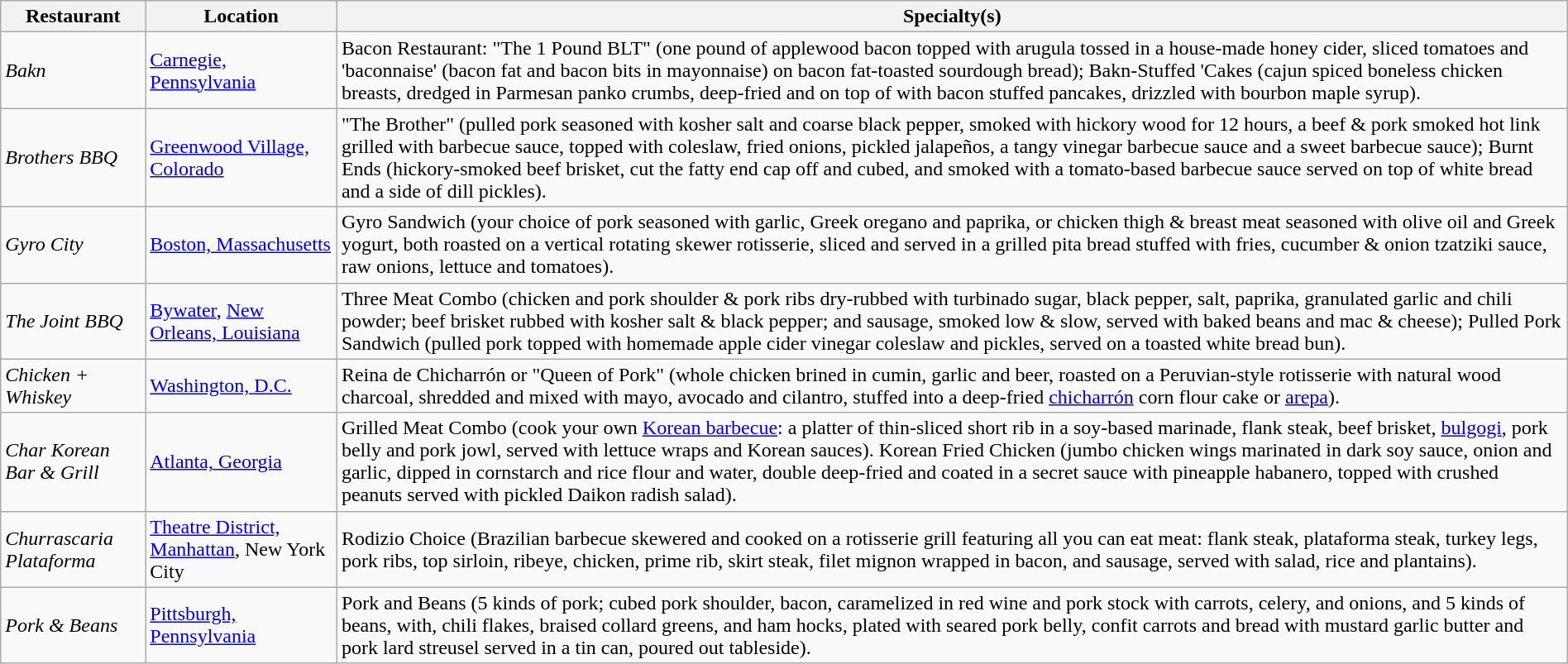<table class="wikitable" style="width:100%;">
<tr>
<th>Restaurant</th>
<th>Location</th>
<th>Specialty(s)</th>
</tr>
<tr>
<td><em>Bakn</em></td>
<td><a href='#'>Carnegie, Pennsylvania</a></td>
<td>Bacon Restaurant: "The 1 Pound BLT" (one pound of applewood bacon topped with arugula tossed in a house-made honey cider, sliced tomatoes and 'baconnaise' (bacon fat and bacon bits in mayonnaise) on bacon fat-toasted sourdough bread); Bakn-Stuffed 'Cakes (cajun spiced boneless chicken breasts, dredged in Parmesan panko crumbs, deep-fried and on top of with bacon stuffed pancakes, drizzled with bourbon maple syrup).</td>
</tr>
<tr>
<td><em>Brothers BBQ</em></td>
<td><a href='#'>Greenwood Village, Colorado</a></td>
<td>"The Brother" (pulled pork seasoned with kosher salt and coarse black pepper, smoked with hickory wood for 12 hours, a beef & pork smoked hot link grilled with barbecue sauce, topped with coleslaw, fried onions, pickled jalapeños, a tangy vinegar barbecue sauce and a sweet barbecue sauce); Burnt Ends (hickory-smoked beef brisket, cut the fatty end cap off and cubed, and smoked with a tomato-based barbecue sauce served on top of white bread and a side of dill pickles).</td>
</tr>
<tr>
<td><em>Gyro City</em></td>
<td><a href='#'>Boston, Massachusetts</a></td>
<td>Gyro Sandwich (your choice of pork seasoned with garlic, Greek oregano and paprika, or chicken thigh & breast meat seasoned with olive oil and Greek yogurt, both roasted on a vertical rotating skewer rotisserie, sliced and served in a grilled pita bread stuffed with fries, cucumber & onion tzatziki sauce, raw onions, lettuce and tomatoes).</td>
</tr>
<tr>
<td><em>The Joint BBQ</em></td>
<td><a href='#'>Bywater</a>, <a href='#'>New Orleans, Louisiana</a></td>
<td>Three Meat Combo (chicken and pork shoulder & pork ribs dry-rubbed with turbinado sugar, black pepper, salt, paprika, granulated garlic and chili powder; beef brisket rubbed with kosher salt & black pepper; and sausage, smoked low & slow, served with baked beans and mac & cheese); Pulled Pork Sandwich (pulled pork topped with homemade apple cider vinegar coleslaw and pickles, served on a toasted white bread bun).</td>
</tr>
<tr>
<td><em>Chicken + Whiskey</em></td>
<td><a href='#'>Washington, D.C.</a></td>
<td>Reina de Chicharrón or "Queen of Pork" (whole chicken brined in cumin, garlic and beer, roasted on a Peruvian-style rotisserie with natural wood charcoal, shredded and mixed with mayo, avocado and cilantro, stuffed into a deep-fried <a href='#'>chicharrón</a> corn flour cake or <a href='#'>arepa</a>).</td>
</tr>
<tr>
<td><em>Char Korean Bar & Grill</em></td>
<td><a href='#'>Atlanta, Georgia</a></td>
<td>Grilled Meat Combo (cook your own <a href='#'>Korean barbecue</a>: a platter of thin-sliced short rib in a soy-based marinade, flank steak, beef brisket, <a href='#'>bulgogi</a>, pork belly and pork jowl, served with lettuce wraps and Korean sauces). Korean Fried Chicken (jumbo chicken wings marinated in dark soy sauce, onion and garlic, dipped in cornstarch and rice flour and water, double deep-fried and coated in a secret sauce with pineapple habanero, topped with crushed peanuts served with pickled Daikon radish salad).</td>
</tr>
<tr>
<td><em>Churrascaria Plataforma</em></td>
<td><a href='#'>Theatre District, Manhattan</a>, New York City</td>
<td>Rodizio Choice (Brazilian barbecue skewered and cooked on a rotisserie grill featuring all you can eat meat: flank steak, plataforma steak, turkey legs, pork ribs, top sirloin, ribeye, chicken, prime rib, skirt steak, filet mignon wrapped in bacon, and sausage, served with salad, rice and plantains).</td>
</tr>
<tr>
<td><em>Pork & Beans</em></td>
<td><a href='#'>Pittsburgh, Pennsylvania</a></td>
<td>Pork and Beans (5 kinds of pork; cubed pork shoulder, bacon, caramelized in red wine and pork stock with carrots, celery, and onions, and 5 kinds of beans, with, chili flakes, braised collard greens, and ham hocks, plated with seared pork belly, confit carrots and bread with mustard garlic butter and pork lard streusel served in a tin can, poured out tableside).</td>
</tr>
</table>
